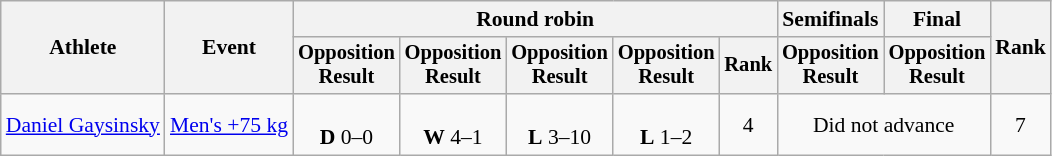<table class=wikitable style=font-size:90%>
<tr>
<th rowspan=2>Athlete</th>
<th rowspan=2>Event</th>
<th colspan=5>Round robin</th>
<th>Semifinals</th>
<th>Final</th>
<th rowspan=2>Rank</th>
</tr>
<tr style=font-size:95%>
<th>Opposition<br>Result</th>
<th>Opposition<br>Result</th>
<th>Opposition<br>Result</th>
<th>Opposition<br>Result</th>
<th>Rank</th>
<th>Opposition<br>Result</th>
<th>Opposition<br>Result</th>
</tr>
<tr align=center>
<td align=left><a href='#'>Daniel Gaysinsky</a></td>
<td align=left><a href='#'>Men's +75 kg</a></td>
<td><br> <strong>D</strong> 0–0</td>
<td><br><strong>W</strong> 4–1</td>
<td><br><strong>L</strong> 3–10</td>
<td><br><strong>L</strong> 1–2</td>
<td>4</td>
<td colspan="2">Did not advance</td>
<td>7</td>
</tr>
</table>
